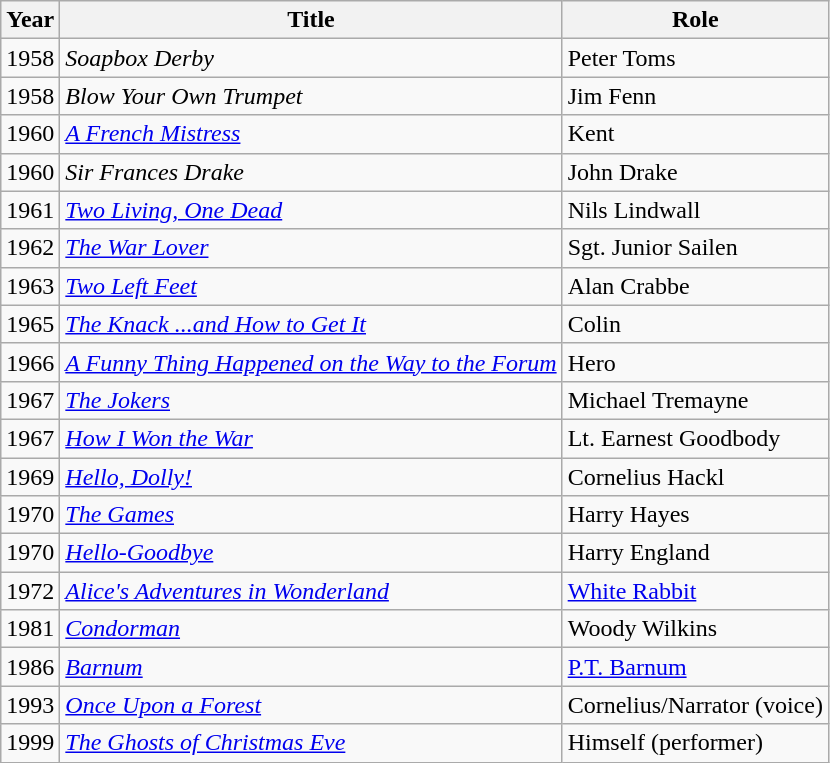<table class="wikitable sortable">
<tr>
<th>Year</th>
<th>Title</th>
<th>Role</th>
</tr>
<tr>
<td>1958</td>
<td><em>Soapbox Derby</em></td>
<td>Peter Toms</td>
</tr>
<tr>
<td>1958</td>
<td><em>Blow Your Own Trumpet</em></td>
<td>Jim Fenn</td>
</tr>
<tr>
<td>1960</td>
<td><em><a href='#'>A French Mistress</a></em></td>
<td>Kent</td>
</tr>
<tr>
<td>1960</td>
<td><em>Sir Frances Drake</em></td>
<td>John Drake</td>
</tr>
<tr>
<td>1961</td>
<td><em><a href='#'>Two Living, One Dead</a></em></td>
<td>Nils Lindwall</td>
</tr>
<tr>
<td>1962</td>
<td><em><a href='#'>The War Lover</a></em></td>
<td>Sgt. Junior Sailen</td>
</tr>
<tr>
<td>1963</td>
<td><em><a href='#'>Two Left Feet</a></em></td>
<td>Alan Crabbe</td>
</tr>
<tr>
<td>1965</td>
<td><em><a href='#'>The Knack ...and How to Get It</a></em></td>
<td>Colin</td>
</tr>
<tr>
<td>1966</td>
<td><em><a href='#'>A Funny Thing Happened on the Way to the Forum</a></em></td>
<td>Hero</td>
</tr>
<tr>
<td>1967</td>
<td><em><a href='#'>The Jokers</a></em></td>
<td>Michael Tremayne</td>
</tr>
<tr>
<td>1967</td>
<td><em><a href='#'>How I Won the War</a></em></td>
<td>Lt. Earnest Goodbody</td>
</tr>
<tr>
<td>1969</td>
<td><em><a href='#'>Hello, Dolly!</a></em></td>
<td>Cornelius Hackl</td>
</tr>
<tr>
<td>1970</td>
<td><em><a href='#'>The Games</a></em></td>
<td>Harry Hayes</td>
</tr>
<tr>
<td>1970</td>
<td><em><a href='#'>Hello-Goodbye</a></em></td>
<td>Harry England</td>
</tr>
<tr>
<td>1972</td>
<td><em><a href='#'>Alice's Adventures in Wonderland</a></em></td>
<td><a href='#'>White Rabbit</a></td>
</tr>
<tr>
<td>1981</td>
<td><em><a href='#'>Condorman</a></em></td>
<td>Woody Wilkins</td>
</tr>
<tr>
<td>1986</td>
<td><em><a href='#'>Barnum</a></em></td>
<td><a href='#'>P.T. Barnum</a></td>
</tr>
<tr>
<td>1993</td>
<td><em><a href='#'>Once Upon a Forest</a></em></td>
<td>Cornelius/Narrator (voice)</td>
</tr>
<tr>
<td>1999</td>
<td><em><a href='#'>The Ghosts of Christmas Eve</a></em></td>
<td>Himself (performer)</td>
</tr>
</table>
